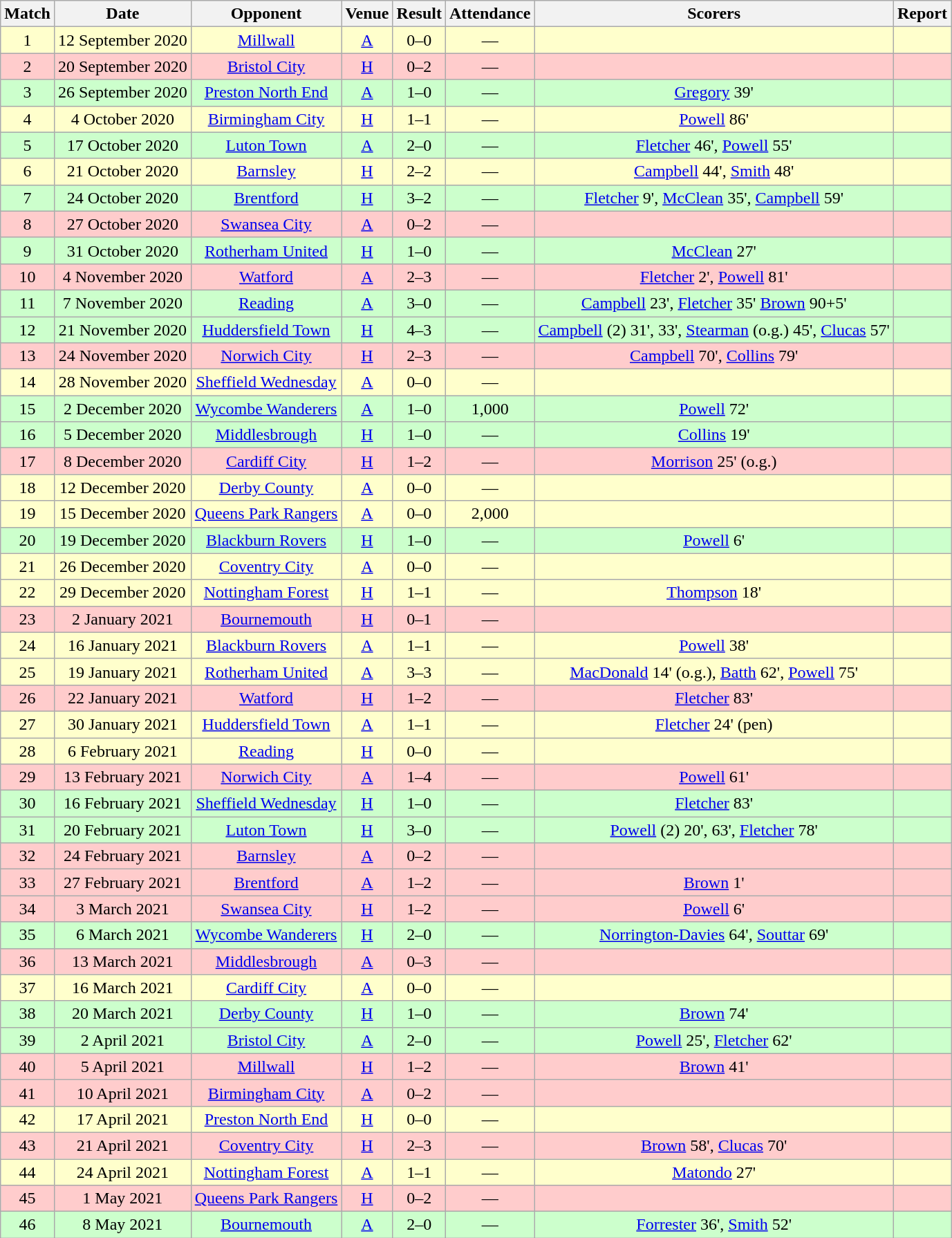<table class="wikitable" style="font-size:100%; text-align:center">
<tr>
<th>Match</th>
<th>Date</th>
<th>Opponent</th>
<th>Venue</th>
<th>Result</th>
<th>Attendance</th>
<th>Scorers</th>
<th>Report</th>
</tr>
<tr bgcolor=FFFFCC>
<td>1</td>
<td>12 September 2020</td>
<td><a href='#'>Millwall</a></td>
<td><a href='#'>A</a></td>
<td>0–0</td>
<td>—</td>
<td></td>
<td></td>
</tr>
<tr bgcolor=FFCCCC>
<td>2</td>
<td>20 September 2020</td>
<td><a href='#'>Bristol City</a></td>
<td><a href='#'>H</a></td>
<td>0–2</td>
<td>—</td>
<td></td>
<td></td>
</tr>
<tr bgcolor=CCFFCC>
<td>3</td>
<td>26 September 2020</td>
<td><a href='#'>Preston North End</a></td>
<td><a href='#'>A</a></td>
<td>1–0</td>
<td>—</td>
<td><a href='#'>Gregory</a> 39'</td>
<td></td>
</tr>
<tr bgcolor=FFFFCC>
<td>4</td>
<td>4 October 2020</td>
<td><a href='#'>Birmingham City</a></td>
<td><a href='#'>H</a></td>
<td>1–1</td>
<td>—</td>
<td><a href='#'>Powell</a> 86'</td>
<td></td>
</tr>
<tr bgcolor=CCFFCC>
<td>5</td>
<td>17 October 2020</td>
<td><a href='#'>Luton Town</a></td>
<td><a href='#'>A</a></td>
<td>2–0</td>
<td>—</td>
<td><a href='#'>Fletcher</a> 46', <a href='#'>Powell</a> 55'</td>
<td></td>
</tr>
<tr bgcolor=FFFFCC>
<td>6</td>
<td>21 October 2020</td>
<td><a href='#'>Barnsley</a></td>
<td><a href='#'>H</a></td>
<td>2–2</td>
<td>—</td>
<td><a href='#'>Campbell</a> 44', <a href='#'>Smith</a> 48'</td>
<td></td>
</tr>
<tr bgcolor=CCFFCC>
<td>7</td>
<td>24 October 2020</td>
<td><a href='#'>Brentford</a></td>
<td><a href='#'>H</a></td>
<td>3–2</td>
<td>—</td>
<td><a href='#'>Fletcher</a> 9', <a href='#'>McClean</a> 35', <a href='#'>Campbell</a> 59'</td>
<td></td>
</tr>
<tr bgcolor=FFCCCC>
<td>8</td>
<td>27 October 2020</td>
<td><a href='#'>Swansea City</a></td>
<td><a href='#'>A</a></td>
<td>0–2</td>
<td>—</td>
<td></td>
<td></td>
</tr>
<tr bgcolor=CCFFCC>
<td>9</td>
<td>31 October 2020</td>
<td><a href='#'>Rotherham United</a></td>
<td><a href='#'>H</a></td>
<td>1–0</td>
<td>—</td>
<td><a href='#'>McClean</a> 27'</td>
<td></td>
</tr>
<tr bgcolor=FFCCCC>
<td>10</td>
<td>4 November 2020</td>
<td><a href='#'>Watford</a></td>
<td><a href='#'>A</a></td>
<td>2–3</td>
<td>—</td>
<td><a href='#'>Fletcher</a> 2', <a href='#'>Powell</a> 81'</td>
<td></td>
</tr>
<tr bgcolor=CCFFCC>
<td>11</td>
<td>7 November 2020</td>
<td><a href='#'>Reading</a></td>
<td><a href='#'>A</a></td>
<td>3–0</td>
<td>—</td>
<td><a href='#'>Campbell</a> 23', <a href='#'>Fletcher</a> 35' <a href='#'>Brown</a> 90+5'</td>
<td></td>
</tr>
<tr bgcolor=CCFFCC>
<td>12</td>
<td>21 November 2020</td>
<td><a href='#'>Huddersfield Town</a></td>
<td><a href='#'>H</a></td>
<td>4–3</td>
<td>—</td>
<td><a href='#'>Campbell</a> (2) 31', 33', <a href='#'>Stearman</a> (o.g.) 45', <a href='#'>Clucas</a> 57'</td>
<td></td>
</tr>
<tr bgcolor=FFCCCC>
<td>13</td>
<td>24 November 2020</td>
<td><a href='#'>Norwich City</a></td>
<td><a href='#'>H</a></td>
<td>2–3</td>
<td>—</td>
<td><a href='#'>Campbell</a> 70', <a href='#'>Collins</a> 79'</td>
<td></td>
</tr>
<tr bgcolor=FFFFCC>
<td>14</td>
<td>28 November 2020</td>
<td><a href='#'>Sheffield Wednesday</a></td>
<td><a href='#'>A</a></td>
<td>0–0</td>
<td>—</td>
<td></td>
<td></td>
</tr>
<tr bgcolor=CCFFCC>
<td>15</td>
<td>2 December 2020</td>
<td><a href='#'>Wycombe Wanderers</a></td>
<td><a href='#'>A</a></td>
<td>1–0</td>
<td>1,000</td>
<td><a href='#'>Powell</a> 72'</td>
<td></td>
</tr>
<tr bgcolor=CCFFCC>
<td>16</td>
<td>5 December 2020</td>
<td><a href='#'>Middlesbrough</a></td>
<td><a href='#'>H</a></td>
<td>1–0</td>
<td>—</td>
<td><a href='#'>Collins</a> 19'</td>
<td></td>
</tr>
<tr bgcolor=FFCCCC>
<td>17</td>
<td>8 December 2020</td>
<td><a href='#'>Cardiff City</a></td>
<td><a href='#'>H</a></td>
<td>1–2</td>
<td>—</td>
<td><a href='#'>Morrison</a> 25' (o.g.)</td>
<td></td>
</tr>
<tr bgcolor=FFFFCC>
<td>18</td>
<td>12 December 2020</td>
<td><a href='#'>Derby County</a></td>
<td><a href='#'>A</a></td>
<td>0–0</td>
<td>—</td>
<td></td>
<td></td>
</tr>
<tr bgcolor=FFFFCC>
<td>19</td>
<td>15 December 2020</td>
<td><a href='#'>Queens Park Rangers</a></td>
<td><a href='#'>A</a></td>
<td>0–0</td>
<td>2,000</td>
<td></td>
<td></td>
</tr>
<tr bgcolor=CCFFCC>
<td>20</td>
<td>19 December 2020</td>
<td><a href='#'>Blackburn Rovers</a></td>
<td><a href='#'>H</a></td>
<td>1–0</td>
<td>—</td>
<td><a href='#'>Powell</a> 6'</td>
<td></td>
</tr>
<tr bgcolor=FFFFCC>
<td>21</td>
<td>26 December 2020</td>
<td><a href='#'>Coventry City</a></td>
<td><a href='#'>A</a></td>
<td>0–0</td>
<td>—</td>
<td></td>
<td></td>
</tr>
<tr bgcolor=FFFFCC>
<td>22</td>
<td>29 December 2020</td>
<td><a href='#'>Nottingham Forest</a></td>
<td><a href='#'>H</a></td>
<td>1–1</td>
<td>—</td>
<td><a href='#'>Thompson</a> 18'</td>
<td></td>
</tr>
<tr bgcolor=FFCCCC>
<td>23</td>
<td>2 January 2021</td>
<td><a href='#'>Bournemouth</a></td>
<td><a href='#'>H</a></td>
<td>0–1</td>
<td>—</td>
<td></td>
<td></td>
</tr>
<tr bgcolor=FFFFCC>
<td>24</td>
<td>16 January 2021</td>
<td><a href='#'>Blackburn Rovers</a></td>
<td><a href='#'>A</a></td>
<td>1–1</td>
<td>—</td>
<td><a href='#'>Powell</a> 38'</td>
<td></td>
</tr>
<tr bgcolor=FFFFCC>
<td>25</td>
<td>19 January 2021</td>
<td><a href='#'>Rotherham United</a></td>
<td><a href='#'>A</a></td>
<td>3–3</td>
<td>—</td>
<td><a href='#'>MacDonald</a> 14' (o.g.), <a href='#'>Batth</a> 62', <a href='#'>Powell</a> 75'</td>
<td></td>
</tr>
<tr bgcolor=FFCCCC>
<td>26</td>
<td>22 January 2021</td>
<td><a href='#'>Watford</a></td>
<td><a href='#'>H</a></td>
<td>1–2</td>
<td>—</td>
<td><a href='#'>Fletcher</a> 83'</td>
<td></td>
</tr>
<tr bgcolor=FFFFCC>
<td>27</td>
<td>30 January 2021</td>
<td><a href='#'>Huddersfield Town</a></td>
<td><a href='#'>A</a></td>
<td>1–1</td>
<td>—</td>
<td><a href='#'>Fletcher</a> 24' (pen)</td>
<td></td>
</tr>
<tr bgcolor=FFFFCC>
<td>28</td>
<td>6 February 2021</td>
<td><a href='#'>Reading</a></td>
<td><a href='#'>H</a></td>
<td>0–0</td>
<td>—</td>
<td></td>
<td></td>
</tr>
<tr bgcolor=FFCCCC>
<td>29</td>
<td>13 February 2021</td>
<td><a href='#'>Norwich City</a></td>
<td><a href='#'>A</a></td>
<td>1–4</td>
<td>—</td>
<td><a href='#'>Powell</a> 61'</td>
<td></td>
</tr>
<tr bgcolor=CCFFCC>
<td>30</td>
<td>16 February 2021</td>
<td><a href='#'>Sheffield Wednesday</a></td>
<td><a href='#'>H</a></td>
<td>1–0</td>
<td>—</td>
<td><a href='#'>Fletcher</a> 83'</td>
<td></td>
</tr>
<tr bgcolor=CCFFCC>
<td>31</td>
<td>20 February 2021</td>
<td><a href='#'>Luton Town</a></td>
<td><a href='#'>H</a></td>
<td>3–0</td>
<td>—</td>
<td><a href='#'>Powell</a> (2) 20', 63', <a href='#'>Fletcher</a> 78'</td>
<td></td>
</tr>
<tr bgcolor=FFCCCC>
<td>32</td>
<td>24 February 2021</td>
<td><a href='#'>Barnsley</a></td>
<td><a href='#'>A</a></td>
<td>0–2</td>
<td>—</td>
<td></td>
<td></td>
</tr>
<tr bgcolor=FFCCCC>
<td>33</td>
<td>27 February 2021</td>
<td><a href='#'>Brentford</a></td>
<td><a href='#'>A</a></td>
<td>1–2</td>
<td>—</td>
<td><a href='#'>Brown</a> 1'</td>
<td></td>
</tr>
<tr bgcolor=FFCCCC>
<td>34</td>
<td>3 March 2021</td>
<td><a href='#'>Swansea City</a></td>
<td><a href='#'>H</a></td>
<td>1–2</td>
<td>—</td>
<td><a href='#'>Powell</a> 6'</td>
<td></td>
</tr>
<tr bgcolor=CCFFCC>
<td>35</td>
<td>6 March 2021</td>
<td><a href='#'>Wycombe Wanderers</a></td>
<td><a href='#'>H</a></td>
<td>2–0</td>
<td>—</td>
<td><a href='#'>Norrington-Davies</a> 64', <a href='#'>Souttar</a> 69'</td>
<td></td>
</tr>
<tr bgcolor=FFCCCC>
<td>36</td>
<td>13 March 2021</td>
<td><a href='#'>Middlesbrough</a></td>
<td><a href='#'>A</a></td>
<td>0–3</td>
<td>—</td>
<td></td>
<td></td>
</tr>
<tr bgcolor=FFFFCC>
<td>37</td>
<td>16 March 2021</td>
<td><a href='#'>Cardiff City</a></td>
<td><a href='#'>A</a></td>
<td>0–0</td>
<td>—</td>
<td></td>
<td></td>
</tr>
<tr bgcolor=CCFFCC>
<td>38</td>
<td>20 March 2021</td>
<td><a href='#'>Derby County</a></td>
<td><a href='#'>H</a></td>
<td>1–0</td>
<td>—</td>
<td><a href='#'>Brown</a> 74'</td>
<td></td>
</tr>
<tr bgcolor=CCFFCC>
<td>39</td>
<td>2 April 2021</td>
<td><a href='#'>Bristol City</a></td>
<td><a href='#'>A</a></td>
<td>2–0</td>
<td>—</td>
<td><a href='#'>Powell</a> 25', <a href='#'>Fletcher</a> 62'</td>
<td></td>
</tr>
<tr bgcolor=FFCCCC>
<td>40</td>
<td>5 April 2021</td>
<td><a href='#'>Millwall</a></td>
<td><a href='#'>H</a></td>
<td>1–2</td>
<td>—</td>
<td><a href='#'>Brown</a> 41'</td>
<td></td>
</tr>
<tr bgcolor=FFCCCC>
<td>41</td>
<td>10 April 2021</td>
<td><a href='#'>Birmingham City</a></td>
<td><a href='#'>A</a></td>
<td>0–2</td>
<td>—</td>
<td></td>
<td></td>
</tr>
<tr bgcolor=FFFFCC>
<td>42</td>
<td>17 April 2021</td>
<td><a href='#'>Preston North End</a></td>
<td><a href='#'>H</a></td>
<td>0–0</td>
<td>—</td>
<td></td>
<td></td>
</tr>
<tr bgcolor=FFCCCC>
<td>43</td>
<td>21 April 2021</td>
<td><a href='#'>Coventry City</a></td>
<td><a href='#'>H</a></td>
<td>2–3</td>
<td>—</td>
<td><a href='#'>Brown</a> 58', <a href='#'>Clucas</a> 70'</td>
<td></td>
</tr>
<tr bgcolor=FFFFCC>
<td>44</td>
<td>24 April 2021</td>
<td><a href='#'>Nottingham Forest</a></td>
<td><a href='#'>A</a></td>
<td>1–1</td>
<td>—</td>
<td><a href='#'>Matondo</a> 27'</td>
<td></td>
</tr>
<tr bgcolor=FFCCCC>
<td>45</td>
<td>1 May 2021</td>
<td><a href='#'>Queens Park Rangers</a></td>
<td><a href='#'>H</a></td>
<td>0–2</td>
<td>—</td>
<td></td>
<td></td>
</tr>
<tr bgcolor=CCFFCC>
<td>46</td>
<td>8 May 2021</td>
<td><a href='#'>Bournemouth</a></td>
<td><a href='#'>A</a></td>
<td>2–0</td>
<td>—</td>
<td><a href='#'>Forrester</a> 36', <a href='#'>Smith</a> 52'</td>
<td></td>
</tr>
</table>
